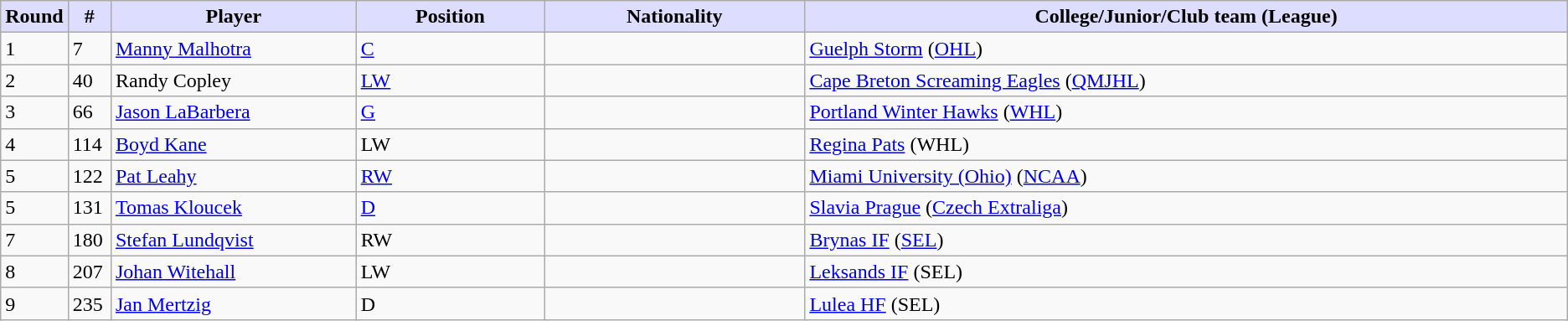<table class="wikitable">
<tr>
<th style="background:#ddf; width:2.00%;">Round</th>
<th style="background:#ddf; width:2.75%;">#</th>
<th style="background:#ddf; width:16.0%;">Player</th>
<th style="background:#ddf; width:12.25%;">Position</th>
<th style="background:#ddf; width:17.0%;">Nationality</th>
<th style="background:#ddf; width:100.0%;">College/Junior/Club team (League)</th>
</tr>
<tr>
<td>1</td>
<td>7</td>
<td><a href='#'>Manny Malhotra</a></td>
<td><a href='#'>C</a></td>
<td></td>
<td><a href='#'>Guelph Storm</a> (<a href='#'>OHL</a>)</td>
</tr>
<tr>
<td>2</td>
<td>40</td>
<td>Randy Copley</td>
<td><a href='#'>LW</a></td>
<td></td>
<td><a href='#'>Cape Breton Screaming Eagles</a> (<a href='#'>QMJHL</a>)</td>
</tr>
<tr>
<td>3</td>
<td>66</td>
<td><a href='#'>Jason LaBarbera</a></td>
<td><a href='#'>G</a></td>
<td></td>
<td><a href='#'>Portland Winter Hawks</a> (<a href='#'>WHL</a>)</td>
</tr>
<tr>
<td>4</td>
<td>114</td>
<td><a href='#'>Boyd Kane</a></td>
<td>LW</td>
<td></td>
<td><a href='#'>Regina Pats</a> (WHL)</td>
</tr>
<tr>
<td>5</td>
<td>122</td>
<td><a href='#'>Pat Leahy</a></td>
<td><a href='#'>RW</a></td>
<td></td>
<td><a href='#'>Miami University (Ohio)</a> (<a href='#'>NCAA</a>)</td>
</tr>
<tr>
<td>5</td>
<td>131</td>
<td><a href='#'>Tomas Kloucek</a></td>
<td><a href='#'>D</a></td>
<td></td>
<td><a href='#'>Slavia Prague</a> (<a href='#'>Czech Extraliga</a>)</td>
</tr>
<tr>
<td>7</td>
<td>180</td>
<td><a href='#'>Stefan Lundqvist</a></td>
<td>RW</td>
<td></td>
<td><a href='#'>Brynas IF</a> (<a href='#'>SEL</a>)</td>
</tr>
<tr>
<td>8</td>
<td>207</td>
<td><a href='#'>Johan Witehall</a></td>
<td>LW</td>
<td></td>
<td><a href='#'>Leksands IF</a> (SEL)</td>
</tr>
<tr>
<td>9</td>
<td>235</td>
<td><a href='#'>Jan Mertzig</a></td>
<td>D</td>
<td></td>
<td><a href='#'>Lulea HF</a> (SEL)</td>
</tr>
</table>
